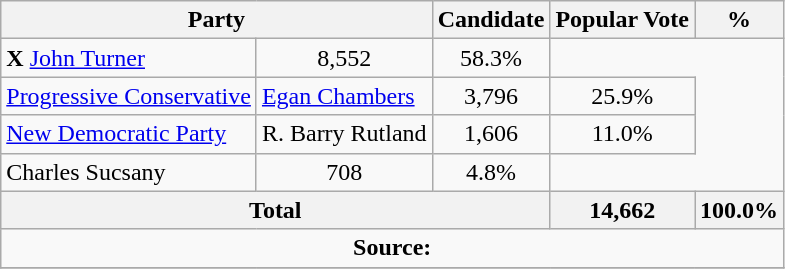<table class="wikitable">
<tr>
<th colspan="2">Party</th>
<th>Candidate</th>
<th>Popular Vote</th>
<th>%</th>
</tr>
<tr>
<td> <strong>X</strong> <a href='#'>John Turner</a></td>
<td align=center>8,552</td>
<td align=center>58.3%</td>
</tr>
<tr>
<td><a href='#'>Progressive Conservative</a></td>
<td><a href='#'>Egan Chambers</a></td>
<td align=center>3,796</td>
<td align=center>25.9%</td>
</tr>
<tr>
<td><a href='#'>New Democratic Party</a></td>
<td>R. Barry Rutland</td>
<td align=center>1,606</td>
<td align=center>11.0%</td>
</tr>
<tr>
<td>Charles Sucsany</td>
<td align=center>708</td>
<td align=center>4.8%</td>
</tr>
<tr>
<th colspan=3>Total</th>
<th>14,662</th>
<th>100.0%</th>
</tr>
<tr>
<td align="center" colspan=5><strong>Source:</strong> </td>
</tr>
<tr>
</tr>
</table>
